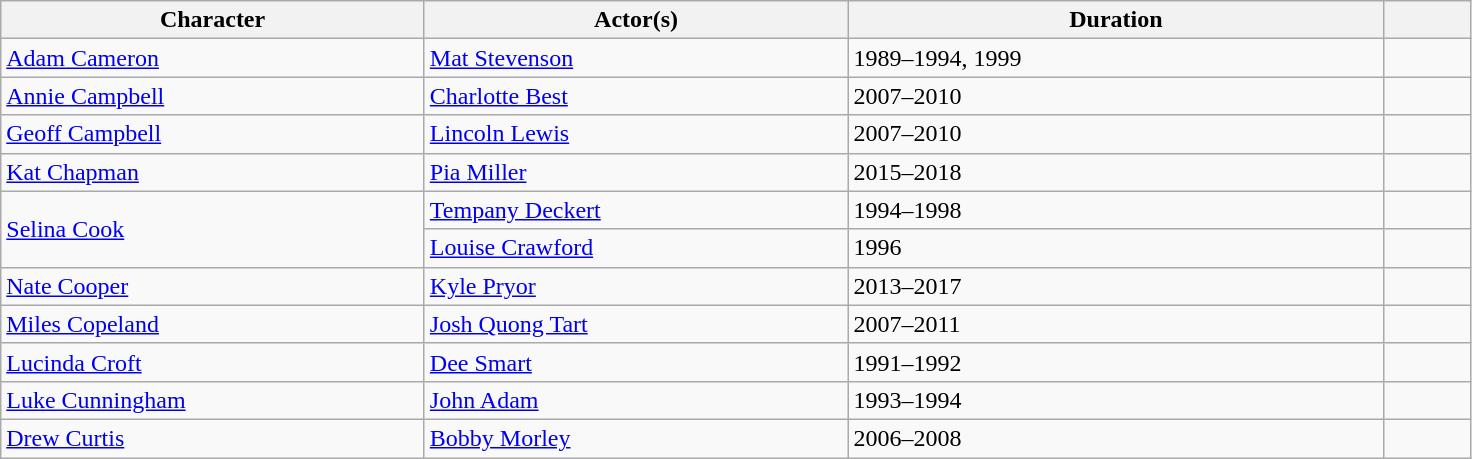<table class=wikitable>
<tr>
<th width=275>Character</th>
<th width=275>Actor(s)</th>
<th width=350>Duration</th>
<th width=50 class=unsortable></th>
</tr>
<tr>
<td><a href='#'>Adam Cameron</a></td>
<td><a href='#'>Mat Stevenson</a></td>
<td>1989–1994, 1999</td>
<td></td>
</tr>
<tr>
<td><a href='#'>Annie Campbell</a></td>
<td><a href='#'>Charlotte Best</a></td>
<td>2007–2010</td>
<td></td>
</tr>
<tr>
<td><a href='#'>Geoff Campbell</a></td>
<td><a href='#'>Lincoln Lewis</a></td>
<td>2007–2010</td>
<td></td>
</tr>
<tr>
<td><a href='#'>Kat Chapman</a></td>
<td><a href='#'>Pia Miller</a></td>
<td>2015–2018</td>
<td></td>
</tr>
<tr>
<td rowspan=2><a href='#'>Selina Cook</a></td>
<td><a href='#'>Tempany Deckert</a></td>
<td>1994–1998</td>
<td></td>
</tr>
<tr>
<td><a href='#'>Louise Crawford</a></td>
<td>1996</td>
<td></td>
</tr>
<tr>
<td><a href='#'>Nate Cooper</a></td>
<td><a href='#'>Kyle Pryor</a></td>
<td>2013–2017</td>
<td></td>
</tr>
<tr>
<td><a href='#'>Miles Copeland</a></td>
<td><a href='#'>Josh Quong Tart</a></td>
<td>2007–2011</td>
<td></td>
</tr>
<tr>
<td><a href='#'>Lucinda Croft</a></td>
<td><a href='#'>Dee Smart</a></td>
<td>1991–1992</td>
<td></td>
</tr>
<tr>
<td><a href='#'>Luke Cunningham</a></td>
<td><a href='#'>John Adam</a></td>
<td>1993–1994</td>
<td></td>
</tr>
<tr>
<td><a href='#'>Drew Curtis</a></td>
<td><a href='#'>Bobby Morley</a></td>
<td>2006–2008</td>
<td></td>
</tr>
</table>
